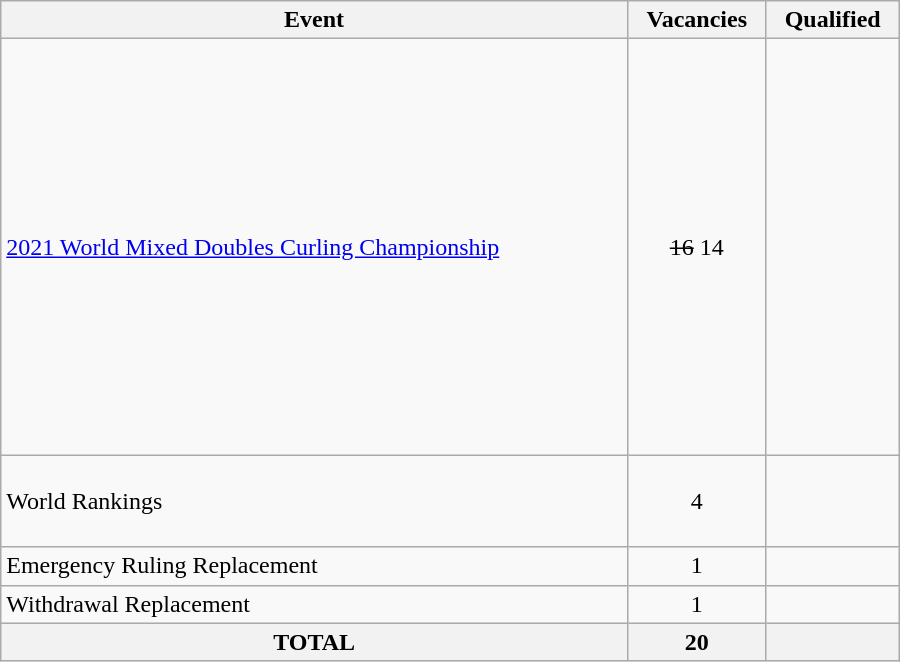<table class="wikitable" style="width:600px">
<tr>
<th>Event</th>
<th>Vacancies</th>
<th>Qualified</th>
</tr>
<tr>
<td><a href='#'>2021 World Mixed Doubles Curling Championship</a></td>
<td align=center><s>16</s> 14</td>
<td><br><br><br><br><br><br><br><br><s></s><br><br><s></s><br><br><br><br><br></td>
</tr>
<tr>
<td>World Rankings</td>
<td align=center>4</td>
<td><br><br><br></td>
</tr>
<tr>
<td>Emergency Ruling Replacement</td>
<td align=center>1</td>
<td></td>
</tr>
<tr>
<td>Withdrawal Replacement</td>
<td align=center>1</td>
<td></td>
</tr>
<tr>
<th>TOTAL</th>
<th>20</th>
<th></th>
</tr>
</table>
